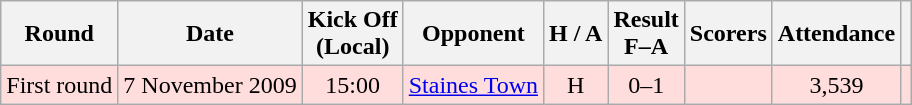<table class="wikitable" style="text-align:center">
<tr>
<th>Round</th>
<th>Date</th>
<th>Kick Off<br>(Local)</th>
<th>Opponent</th>
<th>H / A</th>
<th>Result<br>F–A</th>
<th>Scorers</th>
<th>Attendance</th>
<th></th>
</tr>
<tr bgcolor="#ffdddd">
<td>First round</td>
<td>7 November 2009</td>
<td>15:00</td>
<td><a href='#'>Staines Town</a></td>
<td>H</td>
<td>0–1</td>
<td></td>
<td>3,539</td>
<td></td>
</tr>
</table>
